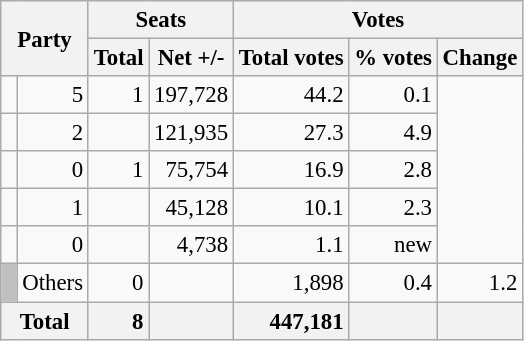<table class="wikitable" style="text-align:right; font-size:95%;">
<tr>
<th colspan="2" rowspan="2">Party</th>
<th colspan="2">Seats</th>
<th colspan="3">Votes</th>
</tr>
<tr>
<th>Total</th>
<th>Net +/-</th>
<th>Total votes</th>
<th>% votes</th>
<th>Change</th>
</tr>
<tr>
<td></td>
<td>5</td>
<td>1</td>
<td>197,728</td>
<td>44.2</td>
<td>0.1</td>
</tr>
<tr>
<td></td>
<td>2</td>
<td></td>
<td>121,935</td>
<td>27.3</td>
<td>4.9</td>
</tr>
<tr>
<td></td>
<td>0</td>
<td>1</td>
<td>75,754</td>
<td>16.9</td>
<td>2.8</td>
</tr>
<tr>
<td></td>
<td>1</td>
<td></td>
<td>45,128</td>
<td>10.1</td>
<td>2.3</td>
</tr>
<tr>
<td></td>
<td>0</td>
<td></td>
<td>4,738</td>
<td>1.1</td>
<td>new</td>
</tr>
<tr>
<td style="background:silver;"> </td>
<td align=left>Others</td>
<td>0</td>
<td></td>
<td>1,898</td>
<td>0.4</td>
<td>1.2</td>
</tr>
<tr>
<th colspan="2" style="background:#f2f2f2">Total</th>
<td style="background:#f2f2f2;"><strong>8</strong></td>
<td style="background:#f2f2f2;"></td>
<td style="background:#f2f2f2;"><strong>447,181</strong></td>
<td style="background:#f2f2f2;"></td>
<td style="background:#f2f2f2;"></td>
</tr>
</table>
